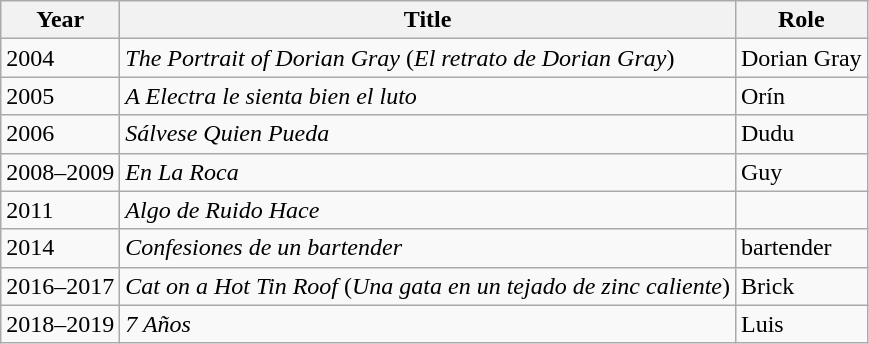<table class="wikitable">
<tr>
<th>Year</th>
<th>Title</th>
<th>Role</th>
</tr>
<tr>
<td>2004</td>
<td><em>The Portrait of Dorian Gray</em> (<em>El retrato de Dorian Gray</em>)</td>
<td>Dorian Gray</td>
</tr>
<tr>
<td>2005</td>
<td><em>A Electra le sienta bien el luto</em></td>
<td>Orín</td>
</tr>
<tr>
<td>2006</td>
<td><em>Sálvese Quien Pueda</em></td>
<td>Dudu</td>
</tr>
<tr>
<td>2008–2009</td>
<td><em>En La Roca</em></td>
<td>Guy</td>
</tr>
<tr>
<td>2011</td>
<td><em>Algo de Ruido Hace</em></td>
<td></td>
</tr>
<tr>
<td>2014</td>
<td><em>Confesiones de un bartender</em></td>
<td>bartender</td>
</tr>
<tr>
<td>2016–2017</td>
<td><em>Cat on a Hot Tin Roof</em> (<em>Una gata en un tejado de zinc caliente</em>)</td>
<td>Brick</td>
</tr>
<tr>
<td>2018–2019</td>
<td><em>7 Años</em></td>
<td>Luis</td>
</tr>
</table>
